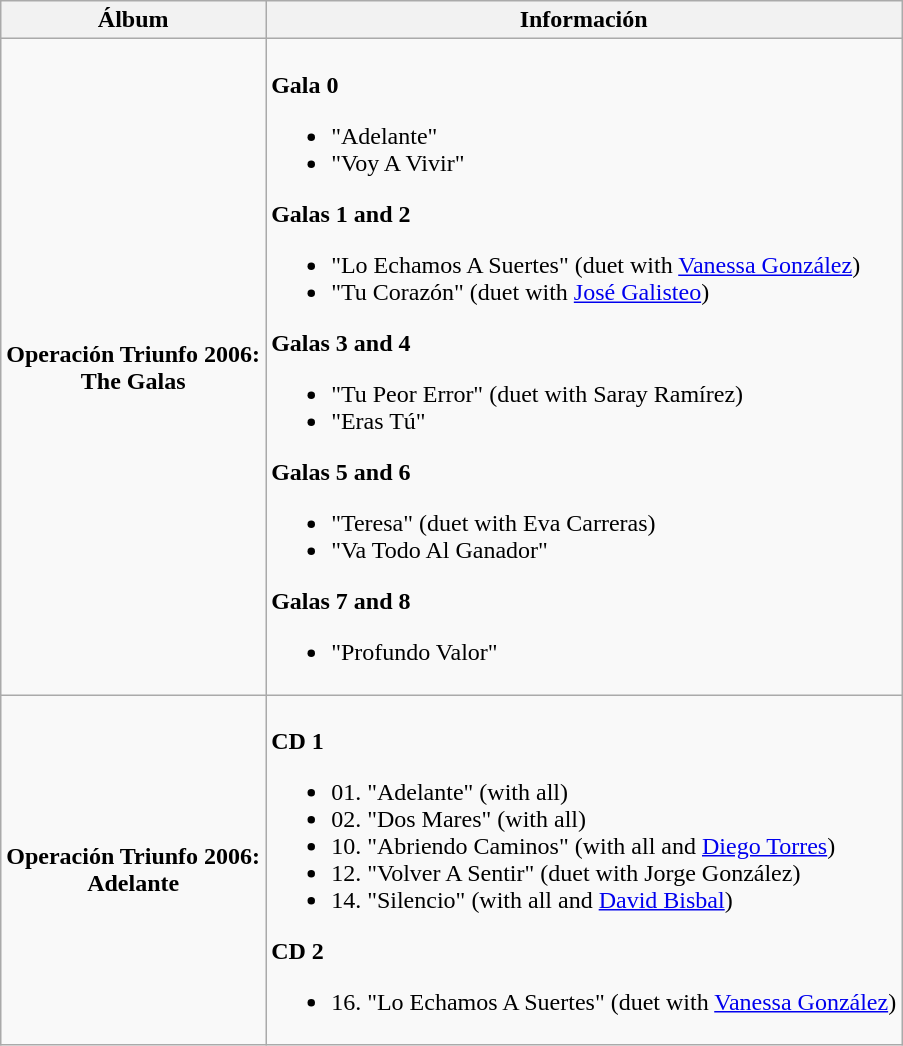<table class="wikitable">
<tr>
<th align="left">Álbum</th>
<th align="left">Información</th>
</tr>
<tr>
<td style="text-align:center;"><strong>Operación Triunfo 2006:<br>The Galas</strong></td>
<td align="left"><br><strong>Gala 0</strong><ul><li>"Adelante"</li><li>"Voy A Vivir"</li></ul><strong>Galas 1 and 2</strong><ul><li>"Lo Echamos A Suertes" (duet with <a href='#'>Vanessa González</a>)</li><li>"Tu Corazón" (duet with <a href='#'>José Galisteo</a>)</li></ul><strong>Galas 3 and 4</strong><ul><li>"Tu Peor Error" (duet with Saray Ramírez)</li><li>"Eras Tú"</li></ul><strong>Galas 5 and 6</strong><ul><li>"Teresa" (duet with Eva Carreras)</li><li>"Va Todo Al Ganador"</li></ul><strong>Galas 7 and 8</strong><ul><li>"Profundo Valor"</li></ul></td>
</tr>
<tr>
<td style="text-align:center;"><strong>Operación Triunfo 2006:<br>Adelante</strong></td>
<td align="left"><br><strong>CD 1</strong><ul><li>01. "Adelante" (with all)</li><li>02. "Dos Mares" (with all)</li><li>10. "Abriendo Caminos" (with all and <a href='#'>Diego Torres</a>)</li><li>12. "Volver A Sentir" (duet with Jorge González)</li><li>14. "Silencio" (with all and <a href='#'>David Bisbal</a>)</li></ul><strong>CD 2</strong><ul><li>16. "Lo Echamos A Suertes" (duet with <a href='#'>Vanessa González</a>)</li></ul></td>
</tr>
</table>
